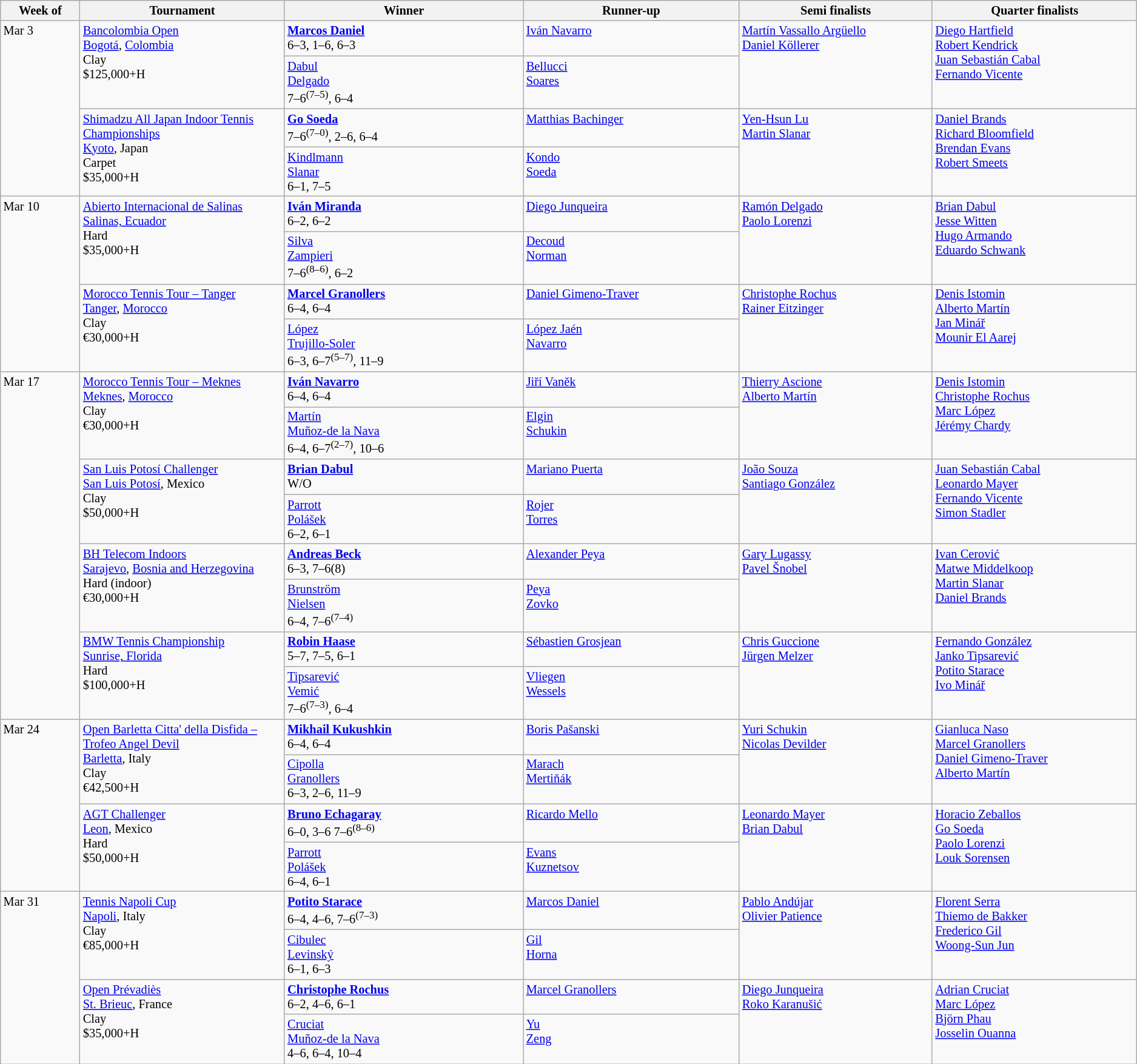<table class=wikitable style=font-size:85%>
<tr>
<th width=7%>Week of</th>
<th width=18%>Tournament</th>
<th width=21%>Winner</th>
<th width=19%>Runner-up</th>
<th width=17%>Semi finalists</th>
<th width=22%>Quarter finalists</th>
</tr>
<tr valign=top>
<td rowspan=4>Mar 3</td>
<td rowspan=2><a href='#'>Bancolombia Open</a><br><a href='#'>Bogotá</a>, <a href='#'>Colombia</a><br>Clay<br>$125,000+H</td>
<td> <strong><a href='#'>Marcos Daniel</a></strong><br>6–3, 1–6, 6–3</td>
<td> <a href='#'>Iván Navarro</a></td>
<td rowspan=2> <a href='#'>Martín Vassallo Argüello</a><br> <a href='#'>Daniel Köllerer</a></td>
<td rowspan=2> <a href='#'>Diego Hartfield</a><br> <a href='#'>Robert Kendrick</a><br> <a href='#'>Juan Sebastián Cabal</a><br> <a href='#'>Fernando Vicente</a></td>
</tr>
<tr valign=top>
<td> <a href='#'>Dabul</a> <br>  <a href='#'>Delgado</a><br>7–6<sup>(7–5)</sup>, 6–4</td>
<td> <a href='#'>Bellucci</a> <br>  <a href='#'>Soares</a></td>
</tr>
<tr valign=top>
<td rowspan=2><a href='#'>Shimadzu All Japan Indoor Tennis Championships</a><br><a href='#'>Kyoto</a>, Japan<br>Carpet<br>$35,000+H</td>
<td> <strong><a href='#'>Go Soeda</a></strong><br>7–6<sup>(7–0)</sup>, 2–6, 6–4</td>
<td> <a href='#'>Matthias Bachinger</a></td>
<td rowspan=2> <a href='#'>Yen-Hsun Lu</a><br> <a href='#'>Martin Slanar</a></td>
<td rowspan=2> <a href='#'>Daniel Brands</a><br> <a href='#'>Richard Bloomfield</a><br> <a href='#'>Brendan Evans</a><br> <a href='#'>Robert Smeets</a></td>
</tr>
<tr valign=top>
<td> <a href='#'>Kindlmann</a> <br>  <a href='#'>Slanar</a><br>6–1, 7–5</td>
<td> <a href='#'>Kondo</a> <br>  <a href='#'>Soeda</a></td>
</tr>
<tr valign=top>
<td rowspan=4>Mar 10</td>
<td rowspan=2><a href='#'>Abierto Internacional de Salinas</a><br><a href='#'>Salinas, Ecuador</a><br>Hard<br>$35,000+H</td>
<td> <strong><a href='#'>Iván Miranda</a></strong><br>6–2, 6–2</td>
<td> <a href='#'>Diego Junqueira</a></td>
<td rowspan=2> <a href='#'>Ramón Delgado</a><br> <a href='#'>Paolo Lorenzi</a></td>
<td rowspan=2> <a href='#'>Brian Dabul</a><br> <a href='#'>Jesse Witten</a><br> <a href='#'>Hugo Armando</a><br> <a href='#'>Eduardo Schwank</a></td>
</tr>
<tr valign=top>
<td> <a href='#'>Silva</a> <br>  <a href='#'>Zampieri</a><br>7–6<sup>(8–6)</sup>, 6–2</td>
<td> <a href='#'>Decoud</a> <br>  <a href='#'>Norman</a></td>
</tr>
<tr valign=top>
<td rowspan=2><a href='#'>Morocco Tennis Tour – Tanger</a><br><a href='#'>Tanger</a>, <a href='#'>Morocco</a><br>Clay<br>€30,000+H</td>
<td> <strong><a href='#'>Marcel Granollers</a></strong><br>6–4, 6–4</td>
<td> <a href='#'>Daniel Gimeno-Traver</a></td>
<td rowspan=2> <a href='#'>Christophe Rochus</a><br> <a href='#'>Rainer Eitzinger</a></td>
<td rowspan=2> <a href='#'>Denis Istomin</a><br> <a href='#'>Alberto Martín</a><br> <a href='#'>Jan Minář</a><br> <a href='#'>Mounir El Aarej</a></td>
</tr>
<tr valign=top>
<td> <a href='#'>López</a> <br>  <a href='#'>Trujillo-Soler</a><br>6–3, 6–7<sup>(5–7)</sup>, 11–9</td>
<td> <a href='#'>López Jaén</a> <br>  <a href='#'>Navarro</a></td>
</tr>
<tr valign=top>
<td rowspan=8>Mar 17</td>
<td rowspan=2><a href='#'>Morocco Tennis Tour – Meknes</a><br> <a href='#'>Meknes</a>, <a href='#'>Morocco</a><br>Clay<br>€30,000+H</td>
<td> <strong><a href='#'>Iván Navarro</a></strong><br>6–4, 6–4</td>
<td> <a href='#'>Jiří Vaněk</a></td>
<td rowspan=2> <a href='#'>Thierry Ascione</a><br> <a href='#'>Alberto Martín</a></td>
<td rowspan=2> <a href='#'>Denis Istomin</a><br> <a href='#'>Christophe Rochus</a><br> <a href='#'>Marc López</a><br> <a href='#'>Jérémy Chardy</a></td>
</tr>
<tr valign=top>
<td> <a href='#'>Martín</a> <br>  <a href='#'>Muñoz-de la Nava</a><br>6–4, 6–7<sup>(2–7)</sup>, 10–6</td>
<td> <a href='#'>Elgin</a> <br>  <a href='#'>Schukin</a></td>
</tr>
<tr valign=top>
<td rowspan=2><a href='#'>San Luis Potosí Challenger</a><br> <a href='#'>San Luis Potosí</a>, Mexico<br>Clay<br>$50,000+H</td>
<td> <strong><a href='#'>Brian Dabul</a></strong><br>W/O</td>
<td> <a href='#'>Mariano Puerta</a></td>
<td rowspan=2> <a href='#'>João Souza</a><br> <a href='#'>Santiago González</a></td>
<td rowspan=2> <a href='#'>Juan Sebastián Cabal</a><br> <a href='#'>Leonardo Mayer</a><br> <a href='#'>Fernando Vicente</a><br> <a href='#'>Simon Stadler</a></td>
</tr>
<tr valign=top>
<td> <a href='#'>Parrott</a> <br>  <a href='#'>Polášek</a><br>6–2, 6–1</td>
<td> <a href='#'>Rojer</a> <br>  <a href='#'>Torres</a></td>
</tr>
<tr valign=top>
<td rowspan=2><a href='#'>BH Telecom Indoors</a><br> <a href='#'>Sarajevo</a>, <a href='#'>Bosnia and Herzegovina</a><br>Hard (indoor)<br>€30,000+H</td>
<td> <strong><a href='#'>Andreas Beck</a></strong><br>6–3, 7–6(8)</td>
<td> <a href='#'>Alexander Peya</a></td>
<td rowspan=2> <a href='#'>Gary Lugassy</a><br> <a href='#'>Pavel Šnobel</a></td>
<td rowspan=2> <a href='#'>Ivan Cerović</a><br> <a href='#'>Matwe Middelkoop</a><br> <a href='#'>Martin Slanar</a><br> <a href='#'>Daniel Brands</a></td>
</tr>
<tr valign=top>
<td> <a href='#'>Brunström</a> <br>  <a href='#'>Nielsen</a><br>6–4, 7–6<sup>(7–4)</sup></td>
<td> <a href='#'>Peya</a> <br>  <a href='#'>Zovko</a></td>
</tr>
<tr valign=top>
<td rowspan=2><a href='#'>BMW Tennis Championship</a><br> <a href='#'>Sunrise, Florida</a><br>Hard<br>$100,000+H</td>
<td> <strong><a href='#'>Robin Haase</a></strong><br>5–7, 7–5, 6–1</td>
<td> <a href='#'>Sébastien Grosjean</a></td>
<td rowspan=2> <a href='#'>Chris Guccione</a><br> <a href='#'>Jürgen Melzer</a></td>
<td rowspan=2> <a href='#'>Fernando González</a><br> <a href='#'>Janko Tipsarević</a><br> <a href='#'>Potito Starace</a><br> <a href='#'>Ivo Minář</a></td>
</tr>
<tr valign=top>
<td> <a href='#'>Tipsarević</a> <br>  <a href='#'>Vemić</a><br>7–6<sup>(7–3)</sup>, 6–4</td>
<td> <a href='#'>Vliegen</a> <br>  <a href='#'>Wessels</a></td>
</tr>
<tr valign=top>
<td rowspan=4>Mar 24</td>
<td rowspan=2><a href='#'>Open Barletta Citta' della Disfida – Trofeo Angel Devil</a><br> <a href='#'>Barletta</a>, Italy<br>Clay<br>€42,500+H</td>
<td> <strong><a href='#'>Mikhail Kukushkin</a></strong><br>6–4, 6–4</td>
<td> <a href='#'>Boris Pašanski</a></td>
<td rowspan=2> <a href='#'>Yuri Schukin</a><br> <a href='#'>Nicolas Devilder</a></td>
<td rowspan=2> <a href='#'>Gianluca Naso</a><br> <a href='#'>Marcel Granollers</a><br> <a href='#'>Daniel Gimeno-Traver</a><br> <a href='#'>Alberto Martín</a></td>
</tr>
<tr valign=top>
<td> <a href='#'>Cipolla</a> <br>  <a href='#'>Granollers</a><br>6–3, 2–6, 11–9</td>
<td> <a href='#'>Marach</a> <br>  <a href='#'>Mertiňák</a></td>
</tr>
<tr valign=top>
<td rowspan=2><a href='#'>AGT Challenger</a><br> <a href='#'>Leon</a>, Mexico<br>Hard<br>$50,000+H</td>
<td> <strong><a href='#'>Bruno Echagaray</a></strong><br>6–0, 3–6 7–6<sup>(8–6)</sup></td>
<td> <a href='#'>Ricardo Mello</a></td>
<td rowspan=2> <a href='#'>Leonardo Mayer</a><br> <a href='#'>Brian Dabul</a></td>
<td rowspan=2> <a href='#'>Horacio Zeballos</a><br> <a href='#'>Go Soeda</a><br> <a href='#'>Paolo Lorenzi</a><br> <a href='#'>Louk Sorensen</a></td>
</tr>
<tr valign=top>
<td> <a href='#'>Parrott</a> <br>  <a href='#'>Polášek</a><br>6–4, 6–1</td>
<td> <a href='#'>Evans</a> <br>  <a href='#'>Kuznetsov</a></td>
</tr>
<tr valign=top>
<td rowspan=4>Mar 31</td>
<td rowspan=2><a href='#'>Tennis Napoli Cup</a><br> <a href='#'>Napoli</a>, Italy<br>Clay<br>€85,000+H</td>
<td> <strong><a href='#'>Potito Starace</a></strong><br>6–4, 4–6, 7–6<sup>(7–3)</sup></td>
<td> <a href='#'>Marcos Daniel</a></td>
<td rowspan=2> <a href='#'>Pablo Andújar</a><br> <a href='#'>Olivier Patience</a></td>
<td rowspan=2> <a href='#'>Florent Serra</a><br> <a href='#'>Thiemo de Bakker</a><br> <a href='#'>Frederico Gil</a><br> <a href='#'>Woong-Sun Jun</a></td>
</tr>
<tr valign=top>
<td> <a href='#'>Cibulec</a> <br>  <a href='#'>Levinský</a><br>6–1, 6–3</td>
<td> <a href='#'>Gil</a> <br>  <a href='#'>Horna</a></td>
</tr>
<tr valign=top>
<td rowspan=2><a href='#'>Open Prévadiès</a><br> <a href='#'>St. Brieuc</a>, France<br>Clay<br>$35,000+H</td>
<td> <strong><a href='#'>Christophe Rochus</a></strong><br>6–2, 4–6, 6–1</td>
<td> <a href='#'>Marcel Granollers</a></td>
<td rowspan=2> <a href='#'>Diego Junqueira</a><br> <a href='#'>Roko Karanušić</a></td>
<td rowspan=2> <a href='#'>Adrian Cruciat</a><br> <a href='#'>Marc López</a><br> <a href='#'>Björn Phau</a><br> <a href='#'>Josselin Ouanna</a></td>
</tr>
<tr valign=top>
<td> <a href='#'>Cruciat</a> <br>  <a href='#'>Muñoz-de la Nava</a><br>4–6, 6–4, 10–4</td>
<td> <a href='#'>Yu</a> <br>  <a href='#'>Zeng</a></td>
</tr>
</table>
